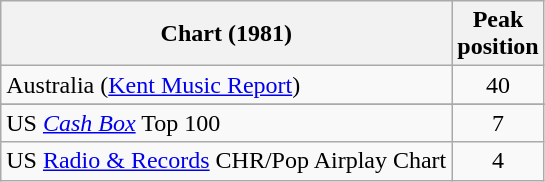<table class="wikitable sortable">
<tr>
<th align="left">Chart (1981)</th>
<th style="text-align:center;">Peak<br>position</th>
</tr>
<tr>
<td align="left">Australia (<a href='#'>Kent Music Report</a>)</td>
<td style="text-align:center;">40</td>
</tr>
<tr>
</tr>
<tr>
</tr>
<tr>
</tr>
<tr>
<td>US <a href='#'><em>Cash Box</em></a> Top 100</td>
<td align="center">7</td>
</tr>
<tr>
<td align="left">US <a href='#'>Radio & Records</a> CHR/Pop Airplay Chart</td>
<td style="text-align:center;">4</td>
</tr>
</table>
